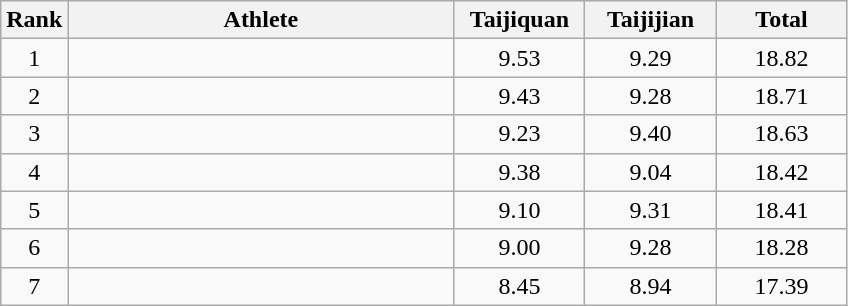<table class="wikitable" style="text-align:center">
<tr>
<th width=20>Rank</th>
<th width=250>Athlete</th>
<th width=80>Taijiquan</th>
<th width=80>Taijijian</th>
<th width=80>Total</th>
</tr>
<tr>
<td>1</td>
<td align="left"></td>
<td>9.53</td>
<td>9.29</td>
<td>18.82</td>
</tr>
<tr>
<td>2</td>
<td align="left"></td>
<td>9.43</td>
<td>9.28</td>
<td>18.71</td>
</tr>
<tr>
<td>3</td>
<td align="left"></td>
<td>9.23</td>
<td>9.40</td>
<td>18.63</td>
</tr>
<tr>
<td>4</td>
<td align="left"></td>
<td>9.38</td>
<td>9.04</td>
<td>18.42</td>
</tr>
<tr>
<td>5</td>
<td align="left"></td>
<td>9.10</td>
<td>9.31</td>
<td>18.41</td>
</tr>
<tr>
<td>6</td>
<td align="left"></td>
<td>9.00</td>
<td>9.28</td>
<td>18.28</td>
</tr>
<tr>
<td>7</td>
<td align="left"></td>
<td>8.45</td>
<td>8.94</td>
<td>17.39</td>
</tr>
</table>
